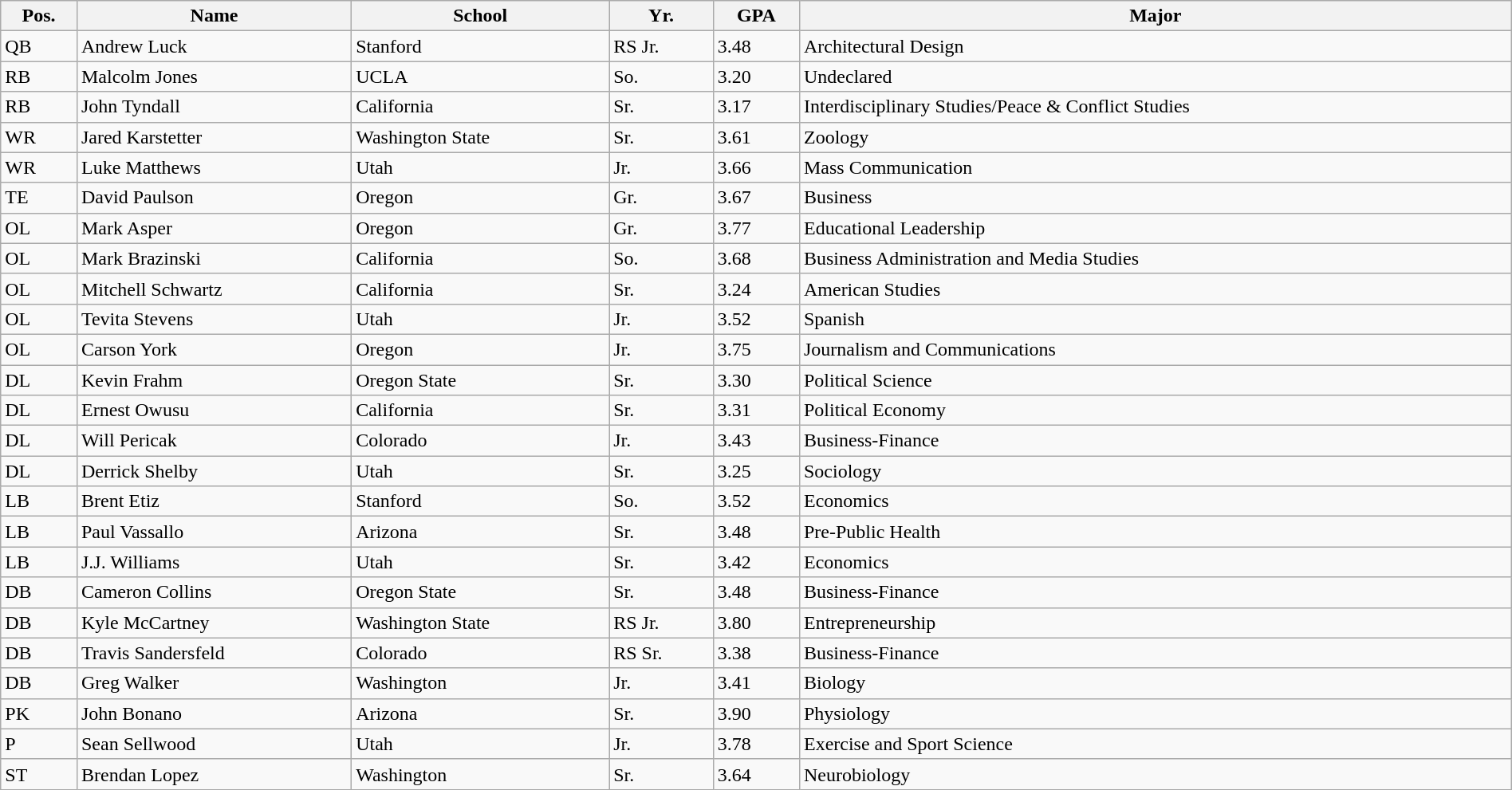<table class="wikitable sortable" style="width: 100%">
<tr>
<th>Pos.</th>
<th>Name</th>
<th>School</th>
<th>Yr.</th>
<th>GPA</th>
<th>Major</th>
</tr>
<tr>
<td>QB</td>
<td>Andrew Luck</td>
<td>Stanford</td>
<td>RS Jr.</td>
<td>3.48</td>
<td>Architectural Design</td>
</tr>
<tr>
<td>RB</td>
<td>Malcolm Jones</td>
<td>UCLA</td>
<td>So.</td>
<td>3.20</td>
<td>Undeclared</td>
</tr>
<tr>
<td>RB</td>
<td>John Tyndall</td>
<td>California</td>
<td>Sr.</td>
<td>3.17</td>
<td>Interdisciplinary Studies/Peace & Conflict Studies</td>
</tr>
<tr>
<td>WR</td>
<td>Jared Karstetter</td>
<td>Washington State</td>
<td>Sr.</td>
<td>3.61</td>
<td>Zoology</td>
</tr>
<tr>
<td>WR</td>
<td>Luke Matthews</td>
<td>Utah</td>
<td>Jr.</td>
<td>3.66</td>
<td>Mass Communication</td>
</tr>
<tr>
<td>TE</td>
<td>David Paulson</td>
<td>Oregon</td>
<td>Gr.</td>
<td>3.67</td>
<td>Business</td>
</tr>
<tr>
<td>OL</td>
<td>Mark Asper</td>
<td>Oregon</td>
<td>Gr.</td>
<td>3.77</td>
<td>Educational Leadership</td>
</tr>
<tr>
<td>OL</td>
<td>Mark Brazinski</td>
<td>California</td>
<td>So.</td>
<td>3.68</td>
<td>Business Administration and Media Studies</td>
</tr>
<tr>
<td>OL</td>
<td>Mitchell Schwartz</td>
<td>California</td>
<td>Sr.</td>
<td>3.24</td>
<td>American Studies</td>
</tr>
<tr>
<td>OL</td>
<td>Tevita Stevens</td>
<td>Utah</td>
<td>Jr.</td>
<td>3.52</td>
<td>Spanish</td>
</tr>
<tr>
<td>OL</td>
<td>Carson York</td>
<td>Oregon</td>
<td>Jr.</td>
<td>3.75</td>
<td>Journalism and Communications</td>
</tr>
<tr>
<td>DL</td>
<td>Kevin Frahm</td>
<td>Oregon State</td>
<td>Sr.</td>
<td>3.30</td>
<td>Political Science</td>
</tr>
<tr>
<td>DL</td>
<td>Ernest Owusu</td>
<td>California</td>
<td>Sr.</td>
<td>3.31</td>
<td>Political Economy</td>
</tr>
<tr>
<td>DL</td>
<td>Will Pericak</td>
<td>Colorado</td>
<td>Jr.</td>
<td>3.43</td>
<td>Business-Finance</td>
</tr>
<tr>
<td>DL</td>
<td>Derrick Shelby</td>
<td>Utah</td>
<td>Sr.</td>
<td>3.25</td>
<td>Sociology</td>
</tr>
<tr>
<td>LB</td>
<td>Brent Etiz</td>
<td>Stanford</td>
<td>So.</td>
<td>3.52</td>
<td>Economics</td>
</tr>
<tr>
<td>LB</td>
<td>Paul Vassallo</td>
<td>Arizona</td>
<td>Sr.</td>
<td>3.48</td>
<td>Pre-Public Health</td>
</tr>
<tr>
<td>LB</td>
<td>J.J. Williams</td>
<td>Utah</td>
<td>Sr.</td>
<td>3.42</td>
<td>Economics</td>
</tr>
<tr>
<td>DB</td>
<td>Cameron Collins</td>
<td>Oregon State</td>
<td>Sr.</td>
<td>3.48</td>
<td>Business-Finance</td>
</tr>
<tr>
<td>DB</td>
<td>Kyle McCartney</td>
<td>Washington State</td>
<td>RS Jr.</td>
<td>3.80</td>
<td>Entrepreneurship</td>
</tr>
<tr>
<td>DB</td>
<td>Travis Sandersfeld</td>
<td>Colorado</td>
<td>RS Sr.</td>
<td>3.38</td>
<td>Business-Finance</td>
</tr>
<tr>
<td>DB</td>
<td>Greg Walker</td>
<td>Washington</td>
<td>Jr.</td>
<td>3.41</td>
<td>Biology</td>
</tr>
<tr>
<td>PK</td>
<td>John Bonano</td>
<td>Arizona</td>
<td>Sr.</td>
<td>3.90</td>
<td>Physiology</td>
</tr>
<tr>
<td>P</td>
<td>Sean Sellwood</td>
<td>Utah</td>
<td>Jr.</td>
<td>3.78</td>
<td>Exercise and Sport Science</td>
</tr>
<tr>
<td>ST</td>
<td>Brendan Lopez</td>
<td>Washington</td>
<td>Sr.</td>
<td>3.64</td>
<td>Neurobiology</td>
</tr>
</table>
